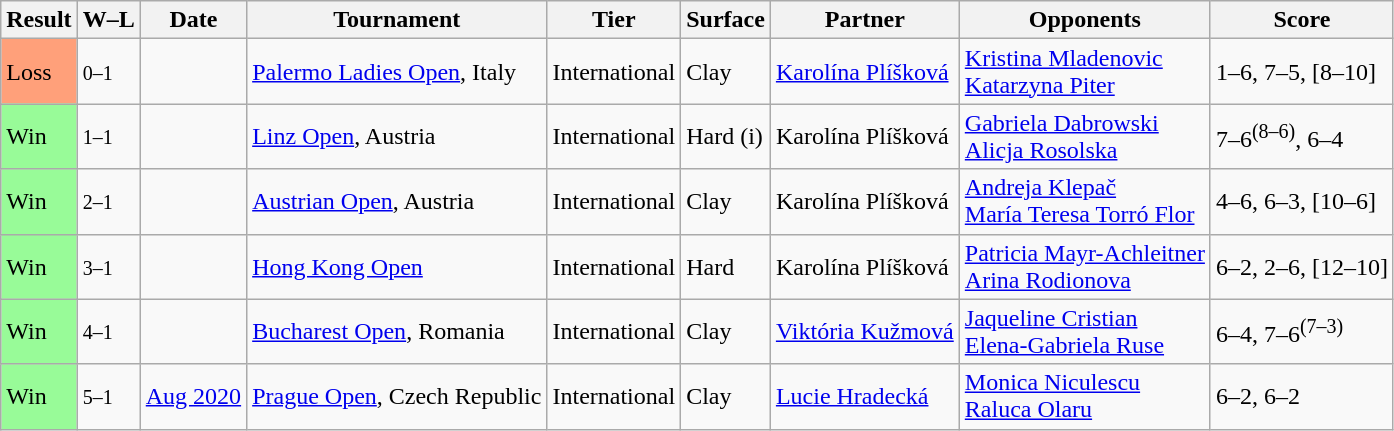<table class="sortable wikitable">
<tr>
<th>Result</th>
<th class="unsortable">W–L</th>
<th>Date</th>
<th>Tournament</th>
<th>Tier</th>
<th>Surface</th>
<th>Partner</th>
<th>Opponents</th>
<th>Score</th>
</tr>
<tr>
<td style="background:#ffa07a;">Loss</td>
<td><small>0–1</small></td>
<td><a href='#'></a></td>
<td><a href='#'>Palermo Ladies Open</a>, Italy</td>
<td>International</td>
<td>Clay</td>
<td> <a href='#'>Karolína Plíšková</a></td>
<td> <a href='#'>Kristina Mladenovic</a> <br>  <a href='#'>Katarzyna Piter</a></td>
<td>1–6, 7–5, [8–10]</td>
</tr>
<tr>
<td style="background:#98fb98;">Win</td>
<td><small>1–1</small></td>
<td><a href='#'></a></td>
<td><a href='#'>Linz Open</a>, Austria</td>
<td>International</td>
<td>Hard (i)</td>
<td> Karolína Plíšková</td>
<td> <a href='#'>Gabriela Dabrowski</a> <br>  <a href='#'>Alicja Rosolska</a></td>
<td>7–6<sup>(8–6)</sup>, 6–4</td>
</tr>
<tr>
<td style="background:#98fb98;">Win</td>
<td><small>2–1</small></td>
<td><a href='#'></a></td>
<td><a href='#'>Austrian Open</a>, Austria</td>
<td>International</td>
<td>Clay</td>
<td> Karolína Plíšková</td>
<td> <a href='#'>Andreja Klepač</a> <br>  <a href='#'>María Teresa Torró Flor</a></td>
<td>4–6, 6–3, [10–6]</td>
</tr>
<tr>
<td style="background:#98fb98;">Win</td>
<td><small>3–1</small></td>
<td><a href='#'></a></td>
<td><a href='#'>Hong Kong Open</a></td>
<td>International</td>
<td>Hard</td>
<td> Karolína Plíšková</td>
<td> <a href='#'>Patricia Mayr-Achleitner</a> <br>  <a href='#'>Arina Rodionova</a></td>
<td>6–2, 2–6, [12–10]</td>
</tr>
<tr>
<td style="background:#98fb98;">Win</td>
<td><small>4–1</small></td>
<td><a href='#'></a></td>
<td><a href='#'>Bucharest Open</a>, Romania</td>
<td>International</td>
<td>Clay</td>
<td> <a href='#'>Viktória Kužmová</a></td>
<td> <a href='#'>Jaqueline Cristian</a> <br>  <a href='#'>Elena-Gabriela Ruse</a></td>
<td>6–4, 7–6<sup>(7–3)</sup></td>
</tr>
<tr>
<td style="background:#98fb98;">Win</td>
<td><small>5–1</small></td>
<td><a href='#'>Aug 2020</a></td>
<td><a href='#'>Prague Open</a>, Czech Republic</td>
<td>International</td>
<td>Clay</td>
<td> <a href='#'>Lucie Hradecká</a></td>
<td> <a href='#'>Monica Niculescu</a> <br>  <a href='#'>Raluca Olaru</a></td>
<td>6–2, 6–2</td>
</tr>
</table>
